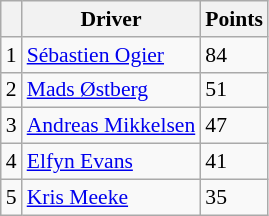<table class="wikitable" style="font-size: 90%;">
<tr>
<th></th>
<th>Driver</th>
<th>Points</th>
</tr>
<tr>
<td>1</td>
<td> <a href='#'>Sébastien Ogier</a></td>
<td>84</td>
</tr>
<tr>
<td>2</td>
<td> <a href='#'>Mads Østberg</a></td>
<td>51</td>
</tr>
<tr>
<td>3</td>
<td> <a href='#'>Andreas Mikkelsen</a></td>
<td>47</td>
</tr>
<tr>
<td>4</td>
<td> <a href='#'>Elfyn Evans</a></td>
<td>41</td>
</tr>
<tr>
<td>5</td>
<td> <a href='#'>Kris Meeke</a></td>
<td>35</td>
</tr>
</table>
